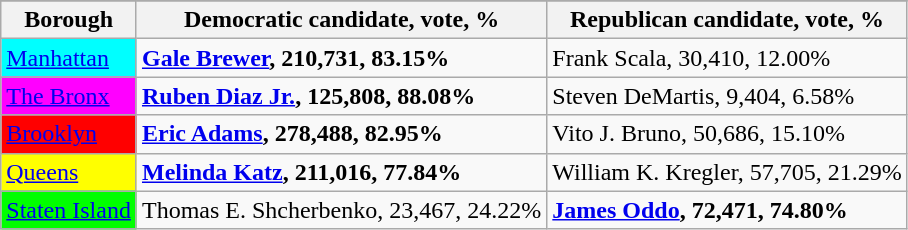<table class = "wikitable">
<tr>
</tr>
<tr>
<th>Borough</th>
<th>Democratic candidate, vote, %</th>
<th>Republican candidate, vote, %</th>
</tr>
<tr>
<td style="background:aqua;"><a href='#'>Manhattan</a></td>
<td><strong><a href='#'>Gale Brewer</a>, 210,731, 83.15%</strong></td>
<td>Frank Scala, 30,410, 12.00%</td>
</tr>
<tr>
<td style="background:magenta;"><a href='#'>The Bronx</a></td>
<td><strong><a href='#'>Ruben Diaz Jr.</a>, 125,808, 88.08%</strong></td>
<td>Steven DeMartis, 9,404, 6.58%</td>
</tr>
<tr>
<td style="background:red;"><a href='#'>Brooklyn</a></td>
<td><strong><a href='#'>Eric Adams</a>, 278,488, 82.95%</strong></td>
<td>Vito J. Bruno, 50,686, 15.10%</td>
</tr>
<tr>
<td style="background:yellow;"><a href='#'>Queens</a></td>
<td><strong><a href='#'>Melinda Katz</a>, 211,016, 77.84%</strong></td>
<td>William K. Kregler, 57,705, 21.29%</td>
</tr>
<tr>
<td style="background:lime;"><a href='#'>Staten Island</a></td>
<td>Thomas E. Shcherbenko, 23,467, 24.22%</td>
<td><strong><a href='#'>James Oddo</a>, 72,471, 74.80%</strong></td>
</tr>
</table>
